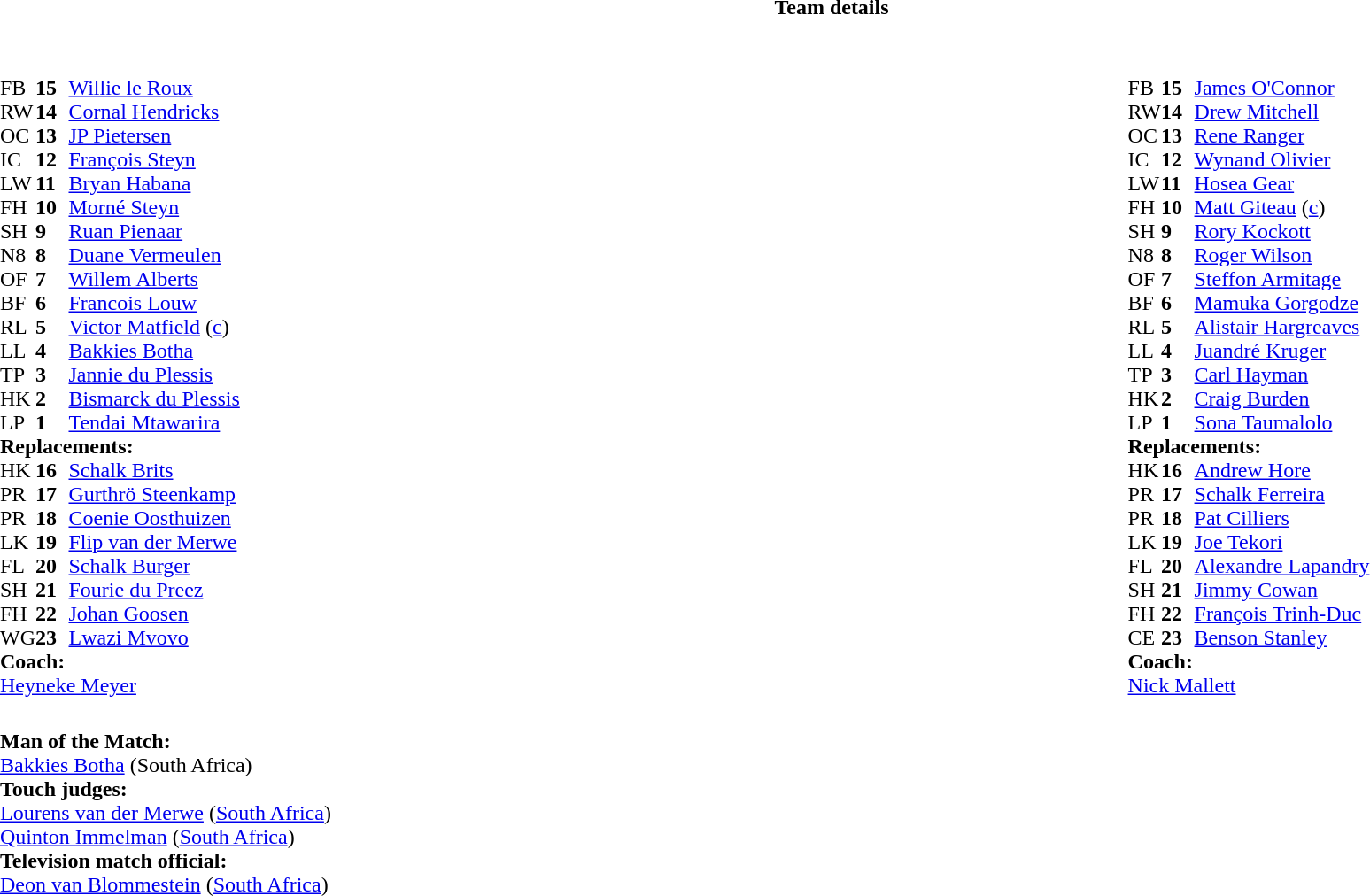<table border="0" width="100%" class="collapsible collapsed">
<tr>
<th>Team details</th>
</tr>
<tr>
<td><br><table style="width:100%;">
<tr>
<td style="vertical-align:top; width:50%"><br><table cellspacing="0" cellpadding="0">
<tr>
<th width="25"></th>
<th width="25"></th>
</tr>
<tr>
<td>FB</td>
<td><strong>15</strong></td>
<td><a href='#'>Willie le Roux</a></td>
</tr>
<tr>
<td>RW</td>
<td><strong>14</strong></td>
<td><a href='#'>Cornal Hendricks</a></td>
</tr>
<tr>
<td>OC</td>
<td><strong>13</strong></td>
<td><a href='#'>JP Pietersen</a></td>
</tr>
<tr>
<td>IC</td>
<td><strong>12</strong></td>
<td><a href='#'>François Steyn</a></td>
</tr>
<tr>
<td>LW</td>
<td><strong>11</strong></td>
<td><a href='#'>Bryan Habana</a></td>
<td></td>
<td></td>
</tr>
<tr>
<td>FH</td>
<td><strong>10</strong></td>
<td><a href='#'>Morné Steyn</a></td>
<td></td>
<td></td>
</tr>
<tr>
<td>SH</td>
<td><strong>9</strong></td>
<td><a href='#'>Ruan Pienaar</a></td>
<td></td>
<td></td>
</tr>
<tr>
<td>N8</td>
<td><strong>8</strong></td>
<td><a href='#'>Duane Vermeulen</a></td>
</tr>
<tr>
<td>OF</td>
<td><strong>7</strong></td>
<td><a href='#'>Willem Alberts</a></td>
<td></td>
<td></td>
</tr>
<tr>
<td>BF</td>
<td><strong>6</strong></td>
<td><a href='#'>Francois Louw</a></td>
</tr>
<tr>
<td>RL</td>
<td><strong>5</strong></td>
<td><a href='#'>Victor Matfield</a> (<a href='#'>c</a>)</td>
</tr>
<tr>
<td>LL</td>
<td><strong>4</strong></td>
<td><a href='#'>Bakkies Botha</a></td>
<td></td>
<td></td>
</tr>
<tr>
<td>TP</td>
<td><strong>3</strong></td>
<td><a href='#'>Jannie du Plessis</a></td>
<td></td>
<td></td>
</tr>
<tr>
<td>HK</td>
<td><strong>2</strong></td>
<td><a href='#'>Bismarck du Plessis</a></td>
<td></td>
<td></td>
</tr>
<tr>
<td>LP</td>
<td><strong>1</strong></td>
<td><a href='#'>Tendai Mtawarira</a></td>
<td></td>
<td></td>
</tr>
<tr>
<td colspan=3><strong>Replacements:</strong></td>
</tr>
<tr>
<td>HK</td>
<td><strong>16</strong></td>
<td><a href='#'>Schalk Brits</a></td>
<td></td>
<td></td>
</tr>
<tr>
<td>PR</td>
<td><strong>17</strong></td>
<td><a href='#'>Gurthrö Steenkamp</a></td>
<td></td>
<td></td>
</tr>
<tr>
<td>PR</td>
<td><strong>18</strong></td>
<td><a href='#'>Coenie Oosthuizen</a></td>
<td></td>
<td></td>
</tr>
<tr>
<td>LK</td>
<td><strong>19</strong></td>
<td><a href='#'>Flip van der Merwe</a></td>
<td></td>
<td></td>
</tr>
<tr>
<td>FL</td>
<td><strong>20</strong></td>
<td><a href='#'>Schalk Burger</a></td>
<td></td>
<td></td>
</tr>
<tr>
<td>SH</td>
<td><strong>21</strong></td>
<td><a href='#'>Fourie du Preez</a></td>
<td></td>
<td></td>
</tr>
<tr>
<td>FH</td>
<td><strong>22</strong></td>
<td><a href='#'>Johan Goosen</a></td>
<td></td>
<td></td>
</tr>
<tr>
<td>WG</td>
<td><strong>23</strong></td>
<td><a href='#'>Lwazi Mvovo</a></td>
<td></td>
<td></td>
</tr>
<tr>
<td colspan=3><strong>Coach:</strong></td>
</tr>
<tr>
<td colspan="4"> <a href='#'>Heyneke Meyer</a></td>
</tr>
</table>
</td>
<td style="vertical-align:top; width:50%"><br><table cellspacing="0" cellpadding="0" style="margin:auto">
<tr>
<th width="25"></th>
<th width="25"></th>
</tr>
<tr>
<td>FB</td>
<td><strong>15</strong></td>
<td> <a href='#'>James O'Connor</a></td>
</tr>
<tr>
<td>RW</td>
<td><strong>14</strong></td>
<td> <a href='#'>Drew Mitchell</a></td>
<td></td>
<td></td>
</tr>
<tr>
<td>OC</td>
<td><strong>13</strong></td>
<td> <a href='#'>Rene Ranger</a></td>
</tr>
<tr>
<td>IC</td>
<td><strong>12</strong></td>
<td> <a href='#'>Wynand Olivier</a></td>
</tr>
<tr>
<td>LW</td>
<td><strong>11</strong></td>
<td> <a href='#'>Hosea Gear</a></td>
</tr>
<tr>
<td>FH</td>
<td><strong>10</strong></td>
<td> <a href='#'>Matt Giteau</a> (<a href='#'>c</a>)</td>
<td></td>
<td></td>
</tr>
<tr>
<td>SH</td>
<td><strong>9</strong></td>
<td> <a href='#'>Rory Kockott</a></td>
<td></td>
<td></td>
</tr>
<tr>
<td>N8</td>
<td><strong>8</strong></td>
<td> <a href='#'>Roger Wilson</a></td>
</tr>
<tr>
<td>OF</td>
<td><strong>7</strong></td>
<td> <a href='#'>Steffon Armitage</a></td>
<td></td>
<td></td>
</tr>
<tr>
<td>BF</td>
<td><strong>6</strong></td>
<td> <a href='#'>Mamuka Gorgodze</a></td>
<td></td>
</tr>
<tr>
<td>RL</td>
<td><strong>5</strong></td>
<td> <a href='#'>Alistair Hargreaves</a></td>
</tr>
<tr>
<td>LL</td>
<td><strong>4</strong></td>
<td> <a href='#'>Juandré Kruger</a></td>
<td></td>
<td></td>
</tr>
<tr>
<td>TP</td>
<td><strong>3</strong></td>
<td> <a href='#'>Carl Hayman</a></td>
<td></td>
<td></td>
</tr>
<tr>
<td>HK</td>
<td><strong>2</strong></td>
<td> <a href='#'>Craig Burden</a></td>
<td></td>
<td></td>
</tr>
<tr>
<td>LP</td>
<td><strong>1</strong></td>
<td> <a href='#'>Sona Taumalolo</a></td>
<td></td>
<td></td>
</tr>
<tr>
<td colspan=3><strong>Replacements:</strong></td>
</tr>
<tr>
<td>HK</td>
<td><strong>16</strong></td>
<td> <a href='#'>Andrew Hore</a></td>
<td></td>
<td></td>
</tr>
<tr>
<td>PR</td>
<td><strong>17</strong></td>
<td> <a href='#'>Schalk Ferreira</a></td>
<td></td>
<td></td>
</tr>
<tr>
<td>PR</td>
<td><strong>18</strong></td>
<td> <a href='#'>Pat Cilliers</a></td>
<td></td>
<td></td>
</tr>
<tr>
<td>LK</td>
<td><strong>19</strong></td>
<td> <a href='#'>Joe Tekori</a></td>
<td></td>
<td></td>
</tr>
<tr>
<td>FL</td>
<td><strong>20</strong></td>
<td> <a href='#'>Alexandre Lapandry</a></td>
<td></td>
<td></td>
</tr>
<tr>
<td>SH</td>
<td><strong>21</strong></td>
<td> <a href='#'>Jimmy Cowan</a></td>
<td></td>
<td></td>
</tr>
<tr>
<td>FH</td>
<td><strong>22</strong></td>
<td> <a href='#'>François Trinh-Duc</a></td>
<td></td>
<td></td>
</tr>
<tr>
<td>CE</td>
<td><strong>23</strong></td>
<td> <a href='#'>Benson Stanley</a></td>
<td></td>
<td></td>
</tr>
<tr>
<td colspan=3><strong>Coach:</strong></td>
</tr>
<tr>
<td colspan="4"> <a href='#'>Nick Mallett</a></td>
</tr>
</table>
</td>
</tr>
</table>
<table style="width:100%">
<tr>
<td><br><strong>Man of the Match:</strong>
<br><a href='#'>Bakkies Botha</a> (South Africa)<br><strong>Touch judges:</strong>
<br><a href='#'>Lourens van der Merwe</a> (<a href='#'>South Africa</a>)
<br><a href='#'>Quinton Immelman</a> (<a href='#'>South Africa</a>)
<br><strong>Television match official:</strong>
<br><a href='#'>Deon van Blommestein</a> (<a href='#'>South Africa</a>)</td>
</tr>
</table>
</td>
</tr>
</table>
